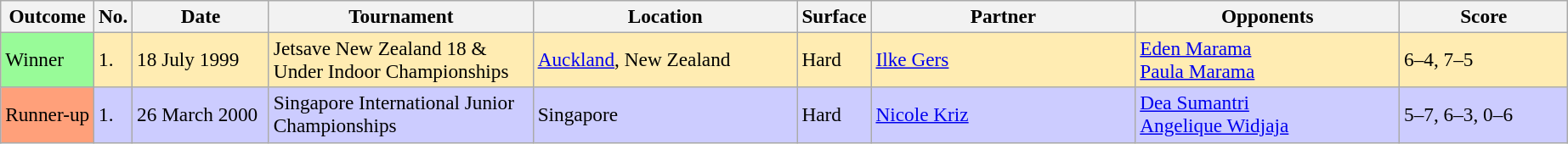<table class="sortable wikitable" style=font-size:97%>
<tr>
<th>Outcome</th>
<th>No.</th>
<th width=100>Date</th>
<th width=200>Tournament</th>
<th width=200>Location</th>
<th>Surface</th>
<th width=200>Partner</th>
<th width=200>Opponents</th>
<th width=125>Score</th>
</tr>
<tr bgcolor=#ffecb2>
<td bgcolor=98FB98>Winner</td>
<td>1.</td>
<td>18 July 1999</td>
<td>Jetsave New Zealand 18 & Under Indoor Championships</td>
<td><a href='#'>Auckland</a>, New Zealand</td>
<td>Hard</td>
<td> <a href='#'>Ilke Gers</a></td>
<td> <a href='#'>Eden Marama</a><br> <a href='#'>Paula Marama</a></td>
<td>6–4, 7–5</td>
</tr>
<tr bgcolor=#ccccff>
<td bgcolor=#ffa07a>Runner-up</td>
<td>1.</td>
<td>26 March 2000</td>
<td>Singapore International Junior Championships</td>
<td>Singapore</td>
<td>Hard</td>
<td> <a href='#'>Nicole Kriz</a></td>
<td> <a href='#'>Dea Sumantri</a><br> <a href='#'>Angelique Widjaja</a></td>
<td>5–7, 6–3, 0–6</td>
</tr>
</table>
